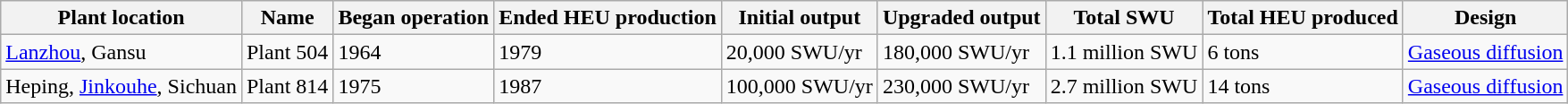<table class="wikitable sortable mw-collapsible">
<tr>
<th>Plant location</th>
<th>Name</th>
<th>Began operation</th>
<th>Ended HEU production</th>
<th>Initial output</th>
<th>Upgraded output</th>
<th>Total SWU</th>
<th>Total HEU produced</th>
<th>Design</th>
</tr>
<tr>
<td><a href='#'>Lanzhou</a>, Gansu</td>
<td>Plant 504</td>
<td>1964</td>
<td>1979</td>
<td>20,000 SWU/yr</td>
<td>180,000 SWU/yr</td>
<td>1.1 million SWU</td>
<td>6 tons</td>
<td><a href='#'>Gaseous diffusion</a></td>
</tr>
<tr>
<td>Heping, <a href='#'>Jinkouhe</a>, Sichuan</td>
<td>Plant 814</td>
<td>1975</td>
<td>1987</td>
<td>100,000 SWU/yr</td>
<td>230,000 SWU/yr</td>
<td>2.7 million SWU</td>
<td>14 tons</td>
<td><a href='#'>Gaseous diffusion</a></td>
</tr>
</table>
